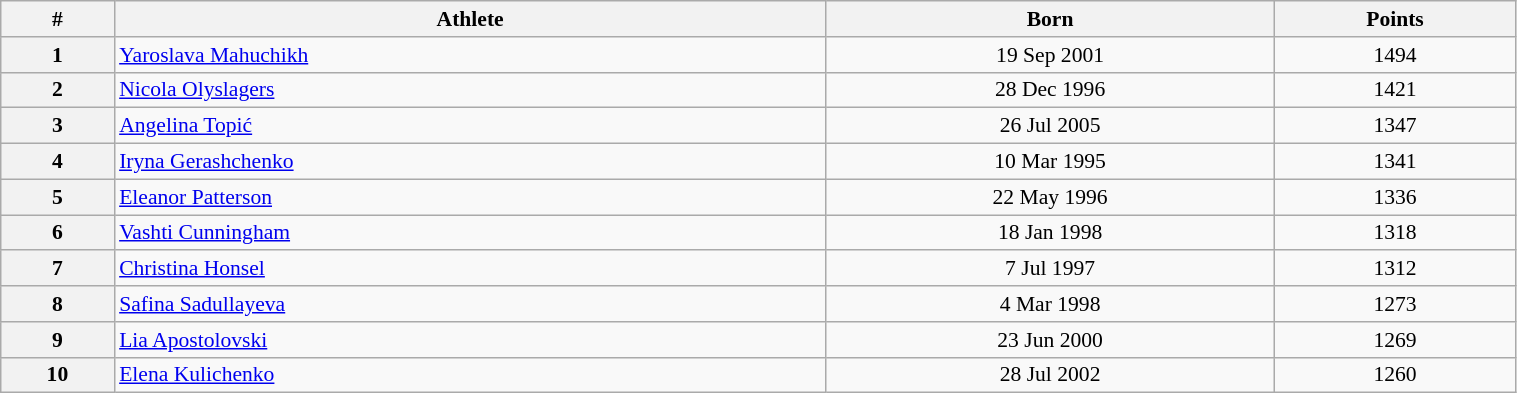<table class="wikitable" width=80% style="font-size:90%; text-align:center;">
<tr>
<th>#</th>
<th>Athlete</th>
<th>Born</th>
<th>Points</th>
</tr>
<tr>
<th>1</th>
<td align=left> <a href='#'>Yaroslava Mahuchikh</a></td>
<td>19 Sep 2001</td>
<td>1494</td>
</tr>
<tr>
<th>2</th>
<td align=left> <a href='#'>Nicola Olyslagers</a></td>
<td>28 Dec 1996</td>
<td>1421</td>
</tr>
<tr>
<th>3</th>
<td align=left> <a href='#'>Angelina Topić</a></td>
<td>26 Jul 2005</td>
<td>1347</td>
</tr>
<tr>
<th>4</th>
<td align=left> <a href='#'>Iryna Gerashchenko</a></td>
<td>10 Mar 1995</td>
<td>1341</td>
</tr>
<tr>
<th>5</th>
<td align=left> <a href='#'>Eleanor Patterson</a></td>
<td>22 May 1996</td>
<td>1336</td>
</tr>
<tr>
<th>6</th>
<td align=left> <a href='#'>Vashti Cunningham</a></td>
<td>18 Jan 1998</td>
<td>1318</td>
</tr>
<tr>
<th>7</th>
<td align=left> <a href='#'>Christina Honsel</a></td>
<td>7 Jul 1997</td>
<td>1312</td>
</tr>
<tr>
<th>8</th>
<td align=left> <a href='#'>Safina Sadullayeva</a></td>
<td>4 Mar 1998</td>
<td>1273</td>
</tr>
<tr>
<th>9</th>
<td align=left> <a href='#'>Lia Apostolovski</a></td>
<td>23 Jun 2000</td>
<td>1269</td>
</tr>
<tr>
<th>10</th>
<td align=left> <a href='#'>Elena Kulichenko</a></td>
<td>28 Jul 2002</td>
<td>1260</td>
</tr>
</table>
